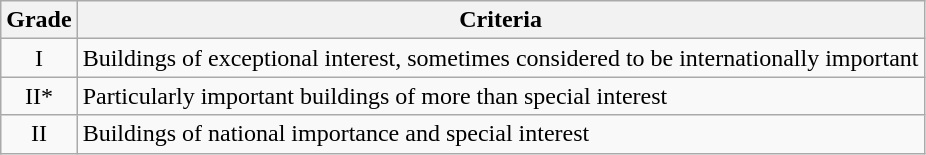<table class="wikitable">
<tr>
<th>Grade</th>
<th>Criteria</th>
</tr>
<tr>
<td align="center" >I</td>
<td>Buildings of exceptional interest, sometimes considered to be internationally important</td>
</tr>
<tr>
<td align="center" >II*</td>
<td>Particularly important buildings of more than special interest</td>
</tr>
<tr>
<td align="center" >II</td>
<td>Buildings of national importance and special interest</td>
</tr>
</table>
